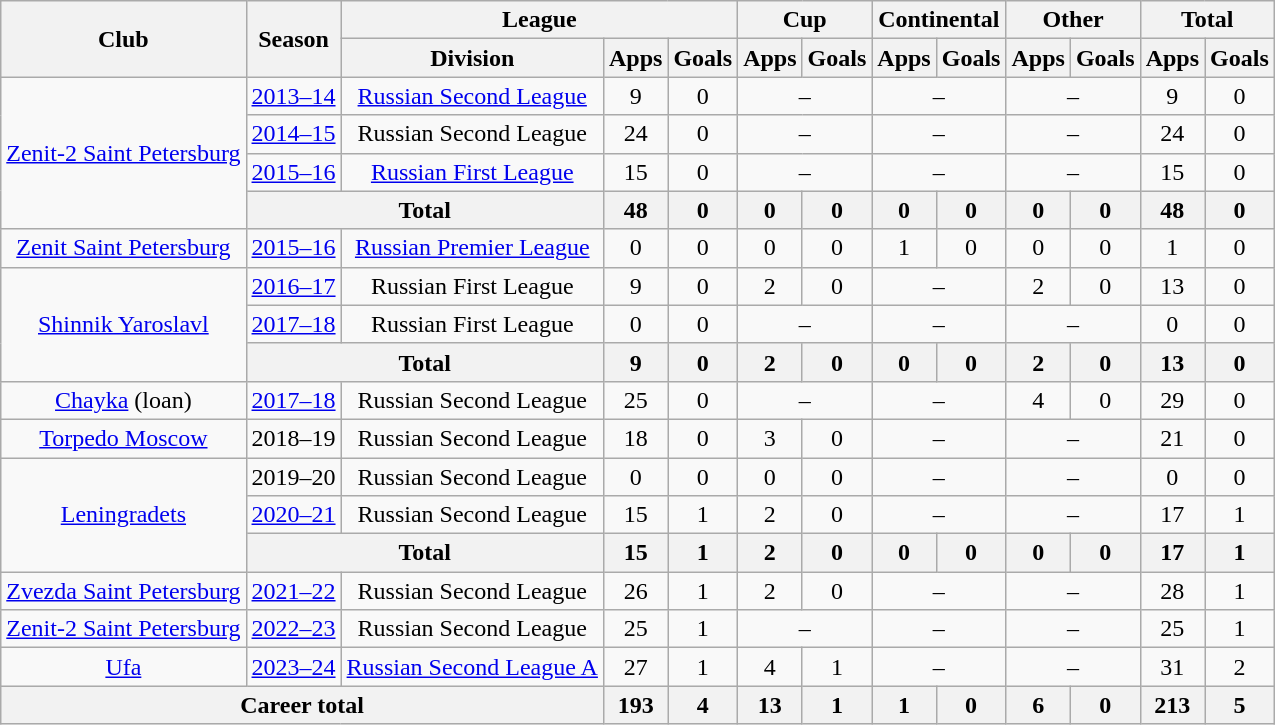<table class="wikitable" style="text-align: center;">
<tr>
<th rowspan=2>Club</th>
<th rowspan=2>Season</th>
<th colspan=3>League</th>
<th colspan=2>Cup</th>
<th colspan=2>Continental</th>
<th colspan=2>Other</th>
<th colspan=2>Total</th>
</tr>
<tr>
<th>Division</th>
<th>Apps</th>
<th>Goals</th>
<th>Apps</th>
<th>Goals</th>
<th>Apps</th>
<th>Goals</th>
<th>Apps</th>
<th>Goals</th>
<th>Apps</th>
<th>Goals</th>
</tr>
<tr>
<td rowspan="4"><a href='#'>Zenit-2 Saint Petersburg</a></td>
<td><a href='#'>2013–14</a></td>
<td><a href='#'>Russian Second League</a></td>
<td>9</td>
<td>0</td>
<td colspan=2>–</td>
<td colspan=2>–</td>
<td colspan=2>–</td>
<td>9</td>
<td>0</td>
</tr>
<tr>
<td><a href='#'>2014–15</a></td>
<td>Russian Second League</td>
<td>24</td>
<td>0</td>
<td colspan=2>–</td>
<td colspan=2>–</td>
<td colspan=2>–</td>
<td>24</td>
<td>0</td>
</tr>
<tr>
<td><a href='#'>2015–16</a></td>
<td><a href='#'>Russian First League</a></td>
<td>15</td>
<td>0</td>
<td colspan=2>–</td>
<td colspan=2>–</td>
<td colspan=2>–</td>
<td>15</td>
<td>0</td>
</tr>
<tr>
<th colspan=2>Total</th>
<th>48</th>
<th>0</th>
<th>0</th>
<th>0</th>
<th>0</th>
<th>0</th>
<th>0</th>
<th>0</th>
<th>48</th>
<th>0</th>
</tr>
<tr>
<td><a href='#'>Zenit Saint Petersburg</a></td>
<td><a href='#'>2015–16</a></td>
<td><a href='#'>Russian Premier League</a></td>
<td>0</td>
<td>0</td>
<td>0</td>
<td>0</td>
<td>1</td>
<td>0</td>
<td>0</td>
<td>0</td>
<td>1</td>
<td>0</td>
</tr>
<tr>
<td rowspan="3"><a href='#'>Shinnik Yaroslavl</a></td>
<td><a href='#'>2016–17</a></td>
<td>Russian First League</td>
<td>9</td>
<td>0</td>
<td>2</td>
<td>0</td>
<td colspan=2>–</td>
<td>2</td>
<td>0</td>
<td>13</td>
<td>0</td>
</tr>
<tr>
<td><a href='#'>2017–18</a></td>
<td>Russian First League</td>
<td>0</td>
<td>0</td>
<td colspan=2>–</td>
<td colspan=2>–</td>
<td colspan=2>–</td>
<td>0</td>
<td>0</td>
</tr>
<tr>
<th colspan=2>Total</th>
<th>9</th>
<th>0</th>
<th>2</th>
<th>0</th>
<th>0</th>
<th>0</th>
<th>2</th>
<th>0</th>
<th>13</th>
<th>0</th>
</tr>
<tr>
<td><a href='#'>Chayka</a> (loan)</td>
<td><a href='#'>2017–18</a></td>
<td>Russian Second League</td>
<td>25</td>
<td>0</td>
<td colspan=2>–</td>
<td colspan=2>–</td>
<td>4</td>
<td>0</td>
<td>29</td>
<td>0</td>
</tr>
<tr>
<td><a href='#'>Torpedo Moscow</a></td>
<td>2018–19</td>
<td>Russian Second League</td>
<td>18</td>
<td>0</td>
<td>3</td>
<td>0</td>
<td colspan=2>–</td>
<td colspan=2>–</td>
<td>21</td>
<td>0</td>
</tr>
<tr>
<td rowspan="3"><a href='#'>Leningradets</a></td>
<td>2019–20</td>
<td>Russian Second League</td>
<td>0</td>
<td>0</td>
<td>0</td>
<td>0</td>
<td colspan=2>–</td>
<td colspan=2>–</td>
<td>0</td>
<td>0</td>
</tr>
<tr>
<td><a href='#'>2020–21</a></td>
<td>Russian Second League</td>
<td>15</td>
<td>1</td>
<td>2</td>
<td>0</td>
<td colspan=2>–</td>
<td colspan=2>–</td>
<td>17</td>
<td>1</td>
</tr>
<tr>
<th colspan=2>Total</th>
<th>15</th>
<th>1</th>
<th>2</th>
<th>0</th>
<th>0</th>
<th>0</th>
<th>0</th>
<th>0</th>
<th>17</th>
<th>1</th>
</tr>
<tr>
<td><a href='#'>Zvezda Saint Petersburg</a></td>
<td><a href='#'>2021–22</a></td>
<td>Russian Second League</td>
<td>26</td>
<td>1</td>
<td>2</td>
<td>0</td>
<td colspan=2>–</td>
<td colspan=2>–</td>
<td>28</td>
<td>1</td>
</tr>
<tr>
<td><a href='#'>Zenit-2 Saint Petersburg</a></td>
<td><a href='#'>2022–23</a></td>
<td>Russian Second League</td>
<td>25</td>
<td>1</td>
<td colspan=2>–</td>
<td colspan=2>–</td>
<td colspan=2>–</td>
<td>25</td>
<td>1</td>
</tr>
<tr>
<td><a href='#'>Ufa</a></td>
<td><a href='#'>2023–24</a></td>
<td><a href='#'>Russian Second League A</a></td>
<td>27</td>
<td>1</td>
<td>4</td>
<td>1</td>
<td colspan=2>–</td>
<td colspan=2>–</td>
<td>31</td>
<td>2</td>
</tr>
<tr>
<th colspan=3>Career total</th>
<th>193</th>
<th>4</th>
<th>13</th>
<th>1</th>
<th>1</th>
<th>0</th>
<th>6</th>
<th>0</th>
<th>213</th>
<th>5</th>
</tr>
</table>
